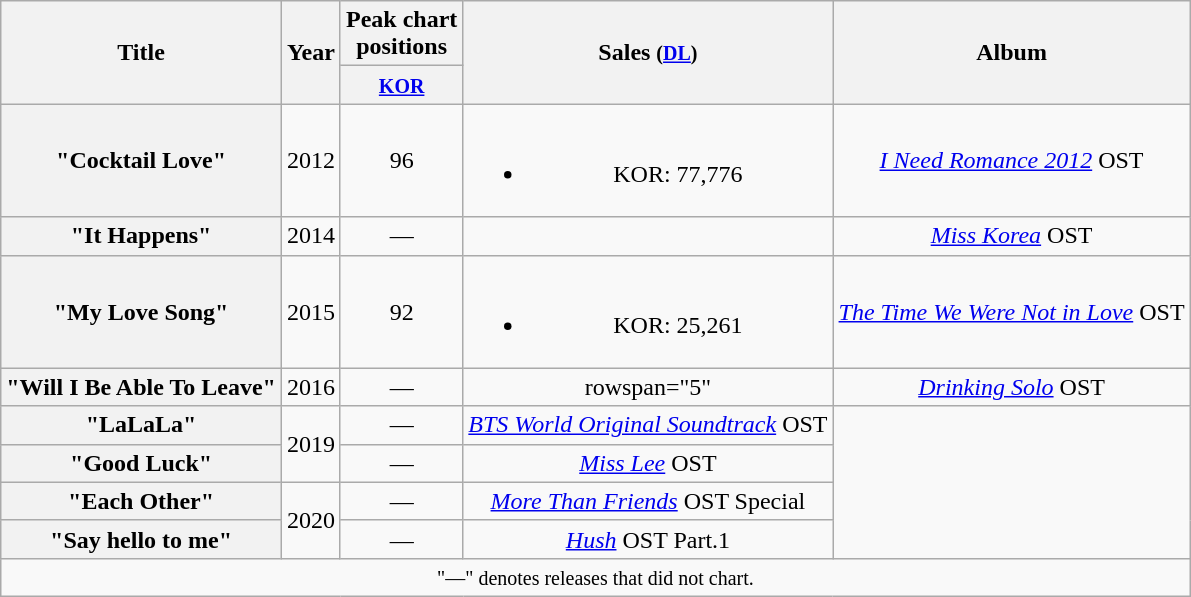<table class="wikitable plainrowheaders" style="text-align:center;">
<tr>
<th scope="col" rowspan="2">Title</th>
<th scope="col" rowspan="2">Year</th>
<th scope="col" colspan="1">Peak chart <br> positions</th>
<th scope="col" rowspan="2">Sales <small>(<a href='#'>DL</a>)</small></th>
<th scope="col" rowspan="2">Album</th>
</tr>
<tr>
<th><small><a href='#'>KOR</a></small><br></th>
</tr>
<tr>
<th scope="row">"Cocktail Love" <br></th>
<td>2012</td>
<td>96</td>
<td><br><ul><li>KOR: 77,776</li></ul></td>
<td><em><a href='#'>I Need Romance 2012</a></em> OST</td>
</tr>
<tr>
<th scope="row">"It Happens" </th>
<td>2014</td>
<td>—</td>
<td></td>
<td><em><a href='#'>Miss Korea</a></em> OST</td>
</tr>
<tr>
<th scope="row">"My Love Song" </th>
<td>2015</td>
<td>92</td>
<td><br><ul><li>KOR: 25,261</li></ul></td>
<td><em><a href='#'>The Time We Were Not in Love</a></em> OST</td>
</tr>
<tr>
<th scope="row">"Will I Be Able To Leave" </th>
<td>2016</td>
<td>—</td>
<td>rowspan="5" </td>
<td><em><a href='#'>Drinking Solo</a></em> OST</td>
</tr>
<tr>
<th scope="row">"LaLaLa"</th>
<td rowspan="2">2019</td>
<td>—</td>
<td><em><a href='#'>BTS World Original Soundtrack</a></em> OST</td>
</tr>
<tr>
<th scope="row">"Good Luck" </th>
<td>—</td>
<td><em><a href='#'>Miss Lee</a></em> OST</td>
</tr>
<tr>
<th scope="row">"Each Other" </th>
<td rowspan="2">2020</td>
<td>—</td>
<td><em><a href='#'>More Than Friends</a></em> OST Special</td>
</tr>
<tr>
<th scope="row">"Say hello to me" </th>
<td>—</td>
<td><em><a href='#'>Hush</a></em> OST Part.1</td>
</tr>
<tr>
<td colspan="5" align="center"><small>"—" denotes releases that did not chart.</small></td>
</tr>
</table>
